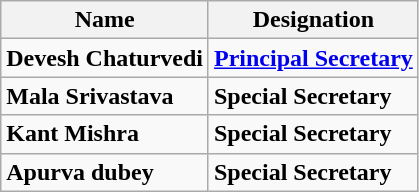<table class="wikitable">
<tr>
<th><strong>Name</strong></th>
<th><strong>Designation</strong></th>
</tr>
<tr>
<td><strong>Devesh Chaturvedi</strong></td>
<td><a href='#'><strong>Principal Secretary</strong></a></td>
</tr>
<tr>
<td><strong>Mala Srivastava</strong></td>
<td><strong>Special Secretary</strong></td>
</tr>
<tr>
<td><strong>Kant Mishra</strong></td>
<td><strong>Special Secretary</strong></td>
</tr>
<tr>
<td><strong>Apurva dubey</strong></td>
<td><strong>Special Secretary</strong></td>
</tr>
</table>
